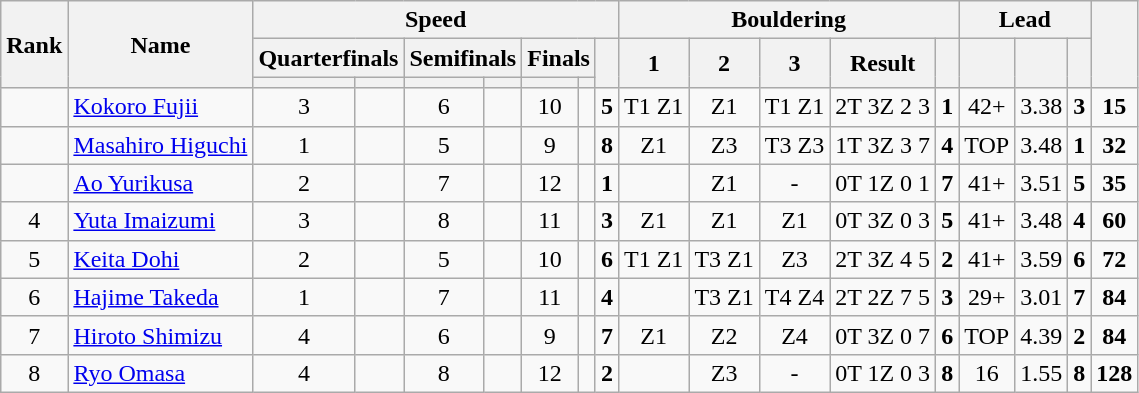<table class="wikitable sortable" style="text-align:center">
<tr>
<th rowspan="3">Rank</th>
<th rowspan="3">Name</th>
<th colspan="7">Speed</th>
<th colspan="5">Bouldering</th>
<th colspan="3">Lead</th>
<th rowspan="3"></th>
</tr>
<tr>
<th colspan="2">Quarterfinals</th>
<th colspan="2">Semifinals</th>
<th colspan="2">Finals</th>
<th rowspan="2"></th>
<th rowspan="2">1</th>
<th rowspan="2">2</th>
<th rowspan="2">3</th>
<th rowspan="2">Result</th>
<th rowspan="2"></th>
<th rowspan="2"></th>
<th rowspan="2"></th>
<th rowspan="2"></th>
</tr>
<tr>
<th></th>
<th></th>
<th></th>
<th></th>
<th></th>
<th></th>
</tr>
<tr>
<td></td>
<td align="left"><a href='#'>Kokoro Fujii</a></td>
<td>3</td>
<td></td>
<td>6</td>
<td></td>
<td>10</td>
<td></td>
<td><strong>5</strong></td>
<td>T1 Z1</td>
<td>Z1</td>
<td>T1 Z1</td>
<td>2T 3Z 2 3</td>
<td><strong>1</strong></td>
<td>42+</td>
<td>3.38</td>
<td><strong>3</strong></td>
<td><strong>15</strong></td>
</tr>
<tr>
<td></td>
<td align="left"><a href='#'>Masahiro Higuchi</a></td>
<td>1</td>
<td></td>
<td>5</td>
<td></td>
<td>9</td>
<td></td>
<td><strong>8</strong></td>
<td>Z1</td>
<td>Z3</td>
<td>T3 Z3</td>
<td>1T 3Z 3 7</td>
<td><strong>4</strong></td>
<td>TOP</td>
<td>3.48</td>
<td><strong>1</strong></td>
<td><strong>32</strong></td>
</tr>
<tr>
<td></td>
<td align="left"><a href='#'>Ao Yurikusa</a></td>
<td>2</td>
<td></td>
<td>7</td>
<td></td>
<td>12</td>
<td></td>
<td><strong>1</strong></td>
<td></td>
<td>Z1</td>
<td>-</td>
<td>0T 1Z 0 1</td>
<td><strong>7</strong></td>
<td>41+</td>
<td>3.51</td>
<td><strong>5</strong></td>
<td><strong>35</strong></td>
</tr>
<tr>
<td>4</td>
<td align="left"><a href='#'>Yuta Imaizumi</a></td>
<td>3</td>
<td></td>
<td>8</td>
<td></td>
<td>11</td>
<td></td>
<td><strong>3</strong></td>
<td>Z1</td>
<td>Z1</td>
<td>Z1</td>
<td>0T 3Z 0 3</td>
<td><strong>5</strong></td>
<td>41+</td>
<td>3.48</td>
<td><strong>4</strong></td>
<td><strong>60</strong></td>
</tr>
<tr>
<td>5</td>
<td align="left"><a href='#'>Keita Dohi</a></td>
<td>2</td>
<td></td>
<td>5</td>
<td></td>
<td>10</td>
<td></td>
<td><strong>6</strong></td>
<td>T1 Z1</td>
<td>T3 Z1</td>
<td>Z3</td>
<td>2T 3Z 4 5</td>
<td><strong>2</strong></td>
<td>41+</td>
<td>3.59</td>
<td><strong>6</strong></td>
<td><strong>72</strong></td>
</tr>
<tr>
<td>6</td>
<td align="left"><a href='#'>Hajime Takeda</a></td>
<td>1</td>
<td></td>
<td>7</td>
<td></td>
<td>11</td>
<td></td>
<td><strong>4</strong></td>
<td></td>
<td>T3 Z1</td>
<td>T4 Z4</td>
<td>2T 2Z 7 5</td>
<td><strong>3</strong></td>
<td>29+</td>
<td>3.01</td>
<td><strong>7</strong></td>
<td><strong>84</strong></td>
</tr>
<tr>
<td>7</td>
<td align="left"><a href='#'>Hiroto Shimizu</a></td>
<td>4</td>
<td></td>
<td>6</td>
<td></td>
<td>9</td>
<td></td>
<td><strong>7</strong></td>
<td>Z1</td>
<td>Z2</td>
<td>Z4</td>
<td>0T 3Z 0 7</td>
<td><strong>6</strong></td>
<td>TOP</td>
<td>4.39</td>
<td><strong>2</strong></td>
<td><strong>84</strong></td>
</tr>
<tr>
<td>8</td>
<td align="left"><a href='#'>Ryo Omasa</a></td>
<td>4</td>
<td></td>
<td>8</td>
<td></td>
<td>12</td>
<td></td>
<td><strong>2</strong></td>
<td></td>
<td>Z3</td>
<td>-</td>
<td>0T 1Z 0 3</td>
<td><strong>8</strong></td>
<td>16</td>
<td>1.55</td>
<td><strong>8</strong></td>
<td><strong>128</strong></td>
</tr>
</table>
